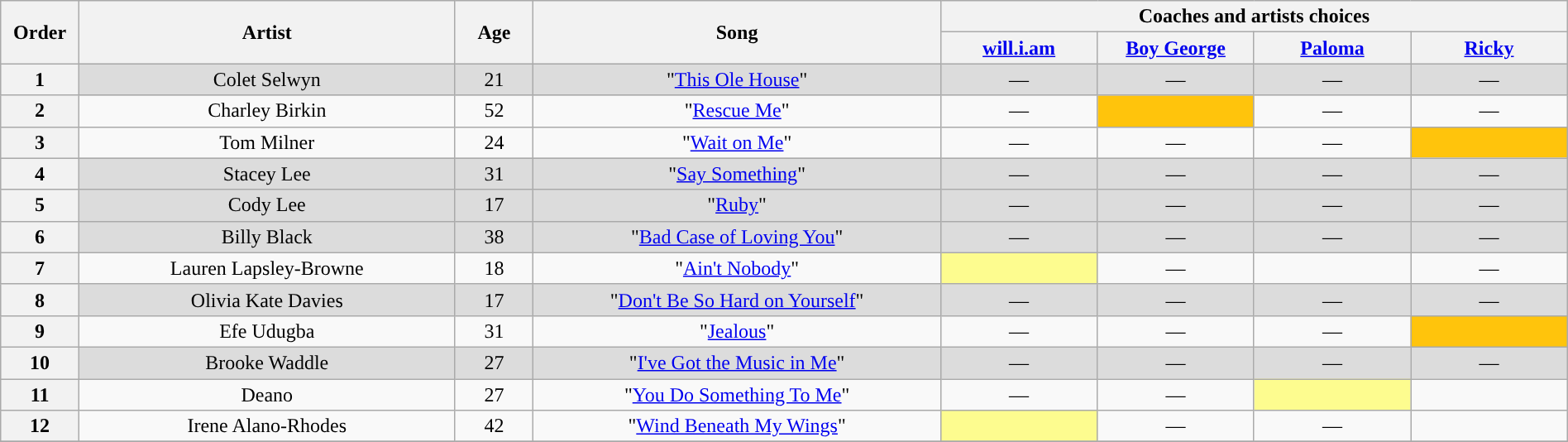<table class="wikitable" style="text-align:center; width:100%;">
<tr>
<th scope="col" rowspan="2" style="width:05%;">Order</th>
<th scope="col" rowspan="2" style="width:24%;">Artist</th>
<th scope="col" rowspan="2" style="width:05%;">Age</th>
<th scope="col" rowspan="2" style="width:26%;">Song</th>
<th colspan="4" style="width:40%;">Coaches and artists choices</th>
</tr>
<tr>
<th style="width:10%;"><a href='#'>will.i.am</a></th>
<th style="width:10%;"><a href='#'>Boy George</a></th>
<th style="width:10%;"><a href='#'>Paloma</a></th>
<th style="width:10%;"><a href='#'>Ricky</a></th>
</tr>
<tr style="background:#DCDCDC">
<th scope="col">1</th>
<td style="background:#DCDCDC;">Colet Selwyn</td>
<td style="background:#DCDCDC; text-align:center;">21</td>
<td style="background:#DCDCDC; text-align:center;">"<a href='#'>This Ole House</a>"</td>
<td>—</td>
<td>—</td>
<td>—</td>
<td>—</td>
</tr>
<tr>
<th scope="col">2</th>
<td>Charley Birkin</td>
<td>52</td>
<td>"<a href='#'>Rescue Me</a>"</td>
<td>—</td>
<td style="background:#FFC40C;text-align:center;"><strong></strong></td>
<td>—</td>
<td>—</td>
</tr>
<tr>
<th scope="col">3</th>
<td>Tom Milner</td>
<td>24</td>
<td>"<a href='#'>Wait on Me</a>"</td>
<td>—</td>
<td>—</td>
<td>—</td>
<td style="background:#FFC40C;text-align:center;"><strong></strong></td>
</tr>
<tr style="background:#DCDCDC">
<th scope="col">4</th>
<td style="background:#DCDCDC;">Stacey Lee</td>
<td style="background:#DCDCDC; text-align:center;">31</td>
<td style="background:#DCDCDC; text-align:center;">"<a href='#'>Say Something</a>"</td>
<td>—</td>
<td>—</td>
<td>—</td>
<td>—</td>
</tr>
<tr style="background:#DCDCDC">
<th scope="col">5</th>
<td style="background:#DCDCDC;">Cody Lee</td>
<td style="background:#DCDCDC; text-align:center;">17</td>
<td style="background:#DCDCDC; text-align:center;">"<a href='#'>Ruby</a>"</td>
<td>—</td>
<td>—</td>
<td>—</td>
<td>—</td>
</tr>
<tr style="background:#DCDCDC">
<th scope="col">6</th>
<td style="background:#DCDCDC;">Billy Black</td>
<td style="background:#DCDCDC; text-align:center;">38</td>
<td style="background:#DCDCDC; text-align:center;">"<a href='#'>Bad Case of Loving You</a>"</td>
<td>—</td>
<td>—</td>
<td>—</td>
<td>—</td>
</tr>
<tr>
<th scope="col">7</th>
<td>Lauren Lapsley-Browne</td>
<td>18</td>
<td>"<a href='#'>Ain't Nobody</a>"</td>
<td style="background:#fdfc8f;"><strong></strong></td>
<td>—</td>
<td><strong></strong></td>
<td>—</td>
</tr>
<tr style="background:#DCDCDC">
<th scope="col">8</th>
<td style="background:#DCDCDC;">Olivia Kate Davies</td>
<td style="background:#DCDCDC; text-align:center;">17</td>
<td style="background:#DCDCDC; text-align:center;">"<a href='#'>Don't Be So Hard on Yourself</a>"</td>
<td>—</td>
<td>—</td>
<td>—</td>
<td>—</td>
</tr>
<tr>
<th scope="col">9</th>
<td>Efe Udugba</td>
<td>31</td>
<td>"<a href='#'>Jealous</a>"</td>
<td>—</td>
<td>—</td>
<td>—</td>
<td style="background:#FFC40C;text-align:center;"><strong></strong></td>
</tr>
<tr style="background:#DCDCDC">
<th scope="col">10</th>
<td style="background:#DCDCDC;">Brooke Waddle</td>
<td style="background:#DCDCDC; text-align:center;">27</td>
<td style="background:#DCDCDC; text-align:center;">"<a href='#'>I've Got the Music in Me</a>"</td>
<td>—</td>
<td>—</td>
<td>—</td>
<td>—</td>
</tr>
<tr>
<th scope="col">11</th>
<td>Deano</td>
<td>27</td>
<td>"<a href='#'>You Do Something To Me</a>"</td>
<td>—</td>
<td>—</td>
<td style="background:#fdfc8f;"><strong></strong></td>
<td><strong></strong></td>
</tr>
<tr>
<th scope="col">12</th>
<td>Irene Alano-Rhodes</td>
<td>42</td>
<td>"<a href='#'>Wind Beneath My Wings</a>"</td>
<td style="background:#fdfc8f;"><strong></strong></td>
<td>—</td>
<td>—</td>
<td><strong></strong></td>
</tr>
<tr>
</tr>
</table>
